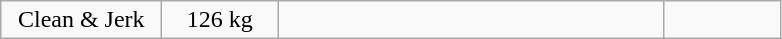<table class = "wikitable" style="text-align:center;">
<tr>
<td width=100>Clean & Jerk</td>
<td width=70>126 kg</td>
<td width=250 align=left></td>
<td width=70></td>
</tr>
</table>
